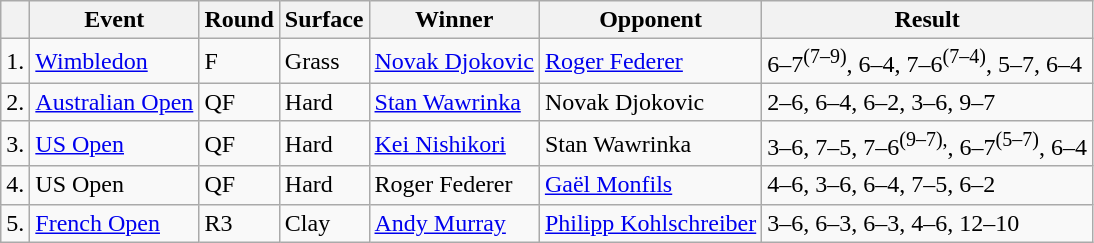<table class=wikitable>
<tr>
<th></th>
<th>Event</th>
<th>Round</th>
<th>Surface</th>
<th>Winner</th>
<th>Opponent</th>
<th>Result</th>
</tr>
<tr>
<td>1.</td>
<td><a href='#'>Wimbledon</a></td>
<td>F</td>
<td>Grass</td>
<td> <a href='#'>Novak Djokovic</a></td>
<td> <a href='#'>Roger Federer</a></td>
<td>6–7<sup>(7–9)</sup>, 6–4, 7–6<sup>(7–4)</sup>, 5–7, 6–4</td>
</tr>
<tr>
<td>2.</td>
<td><a href='#'>Australian Open</a></td>
<td>QF</td>
<td>Hard</td>
<td> <a href='#'>Stan Wawrinka</a></td>
<td> Novak Djokovic</td>
<td>2–6, 6–4, 6–2, 3–6, 9–7</td>
</tr>
<tr>
<td>3.</td>
<td><a href='#'>US Open</a></td>
<td>QF</td>
<td>Hard</td>
<td> <a href='#'>Kei Nishikori</a></td>
<td> Stan Wawrinka</td>
<td>3–6, 7–5, 7–6<sup>(9–7),</sup>, 6–7<sup>(5–7)</sup>, 6–4</td>
</tr>
<tr>
<td>4.</td>
<td>US Open</td>
<td>QF</td>
<td>Hard</td>
<td> Roger Federer</td>
<td> <a href='#'>Gaël Monfils</a></td>
<td>4–6, 3–6, 6–4, 7–5, 6–2</td>
</tr>
<tr>
<td>5.</td>
<td><a href='#'>French Open</a></td>
<td>R3</td>
<td>Clay</td>
<td> <a href='#'>Andy Murray</a></td>
<td> <a href='#'>Philipp Kohlschreiber</a></td>
<td>3–6, 6–3, 6–3, 4–6, 12–10</td>
</tr>
</table>
